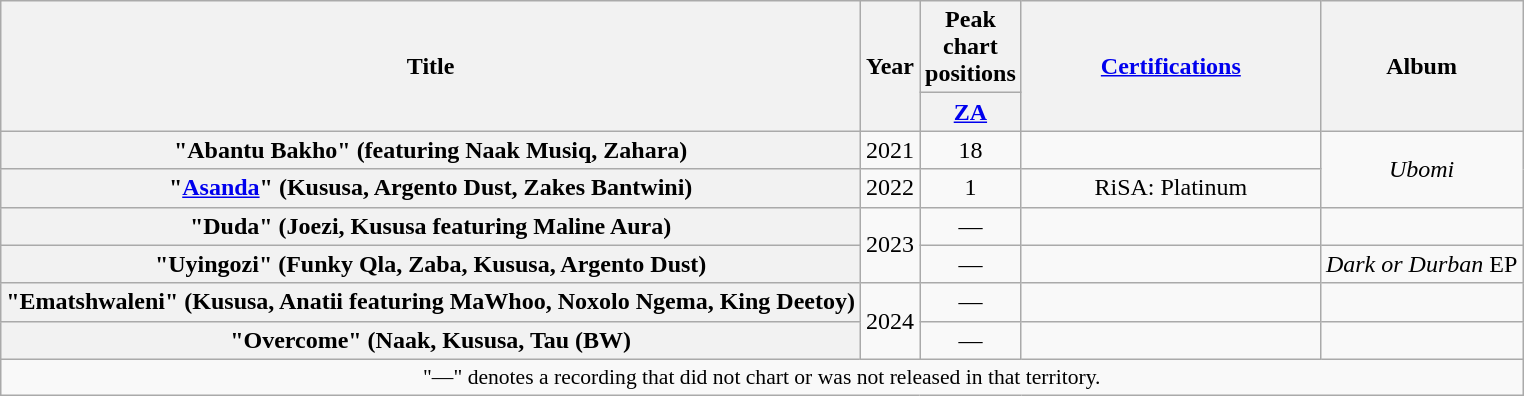<table class="wikitable plainrowheaders" style="text-align:center;">
<tr>
<th scope="col" rowspan="2">Title</th>
<th scope="col" rowspan="2">Year</th>
<th scope="col" colspan="1">Peak chart positions</th>
<th scope="col" rowspan="2" style="width:12em;"><a href='#'>Certifications</a></th>
<th scope="col" rowspan="2">Album</th>
</tr>
<tr>
<th scope="col" style="width:3em;font-size:100%;"><a href='#'>ZA</a><br></th>
</tr>
<tr>
<th scope="row">"Abantu Bakho" (featuring Naak Musiq, Zahara)</th>
<td>2021</td>
<td>18</td>
<td></td>
<td rowspan=2><em>Ubomi</em></td>
</tr>
<tr>
<th scope="row">"<a href='#'>Asanda</a>" (Kususa, Argento Dust, Zakes Bantwini)</th>
<td>2022</td>
<td>1</td>
<td>RiSA: Platinum</td>
</tr>
<tr>
<th scope="row">"Duda" (Joezi, Kususa featuring Maline Aura)</th>
<td rowspan=2>2023</td>
<td>—</td>
<td></td>
<td></td>
</tr>
<tr>
<th scope="row">"Uyingozi" (Funky Qla, Zaba, Kususa, Argento Dust)</th>
<td>—</td>
<td></td>
<td><em>Dark or Durban</em> EP</td>
</tr>
<tr>
<th scope="row">"Ematshwaleni" (Kususa, Anatii featuring MaWhoo, Noxolo Ngema, King Deetoy)</th>
<td rowspan=2>2024</td>
<td>—</td>
<td></td>
<td></td>
</tr>
<tr>
<th scope="row">"Overcome" (Naak, Kususa, Tau (BW)</th>
<td>—</td>
<td></td>
<td></td>
</tr>
<tr>
<td colspan="8" style="font-size:90%">"—" denotes a recording that did not chart or was not released in that territory.</td>
</tr>
</table>
